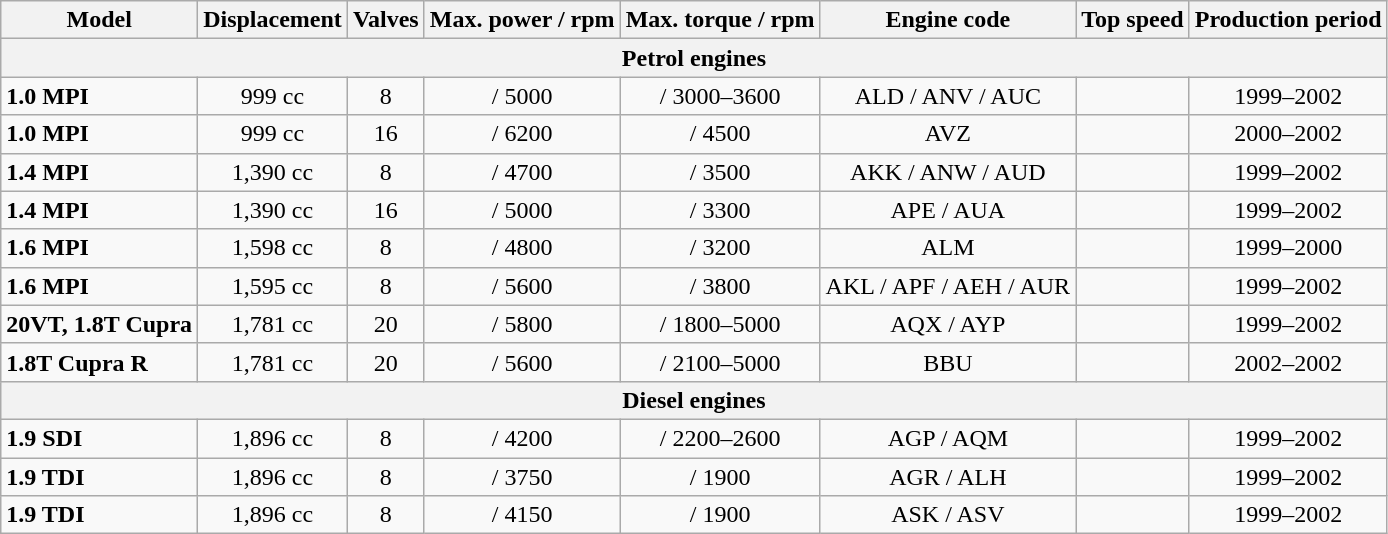<table class="wikitable" style="text-align:center;">
<tr>
<th>Model</th>
<th>Displacement</th>
<th>Valves</th>
<th>Max. power / rpm</th>
<th>Max. torque / rpm</th>
<th>Engine code</th>
<th>Top speed</th>
<th>Production period</th>
</tr>
<tr>
<th colspan="8">Petrol engines</th>
</tr>
<tr>
<td align="left"><strong>1.0 MPI</strong></td>
<td>999 cc</td>
<td>8</td>
<td> / 5000</td>
<td> / 3000–3600</td>
<td>ALD / ANV / AUC</td>
<td></td>
<td>1999–2002</td>
</tr>
<tr>
<td align="left"><strong>1.0 MPI</strong></td>
<td>999 cc</td>
<td>16</td>
<td> / 6200</td>
<td> / 4500</td>
<td>AVZ</td>
<td></td>
<td>2000–2002</td>
</tr>
<tr>
<td align="left"><strong>1.4 MPI</strong></td>
<td>1,390 cc</td>
<td>8</td>
<td> / 4700</td>
<td> / 3500</td>
<td>AKK / ANW / AUD</td>
<td></td>
<td>1999–2002</td>
</tr>
<tr>
<td align="left"><strong>1.4 MPI</strong></td>
<td>1,390 cc</td>
<td>16</td>
<td> / 5000</td>
<td> / 3300</td>
<td>APE / AUA</td>
<td></td>
<td>1999–2002</td>
</tr>
<tr>
<td align="left"><strong>1.6 MPI</strong></td>
<td>1,598 cc</td>
<td>8</td>
<td> / 4800</td>
<td> / 3200</td>
<td>ALM</td>
<td></td>
<td>1999–2000</td>
</tr>
<tr>
<td align="left"><strong>1.6 MPI</strong></td>
<td>1,595 cc</td>
<td>8</td>
<td> / 5600</td>
<td> / 3800</td>
<td>AKL / APF / AEH / AUR</td>
<td></td>
<td>1999–2002</td>
</tr>
<tr>
<td align="left"><strong>20VT, 1.8T Cupra</strong></td>
<td>1,781 cc</td>
<td>20</td>
<td> / 5800</td>
<td> / 1800–5000</td>
<td>AQX / AYP</td>
<td></td>
<td>1999–2002</td>
</tr>
<tr>
<td align="left"><strong>1.8T Cupra R</strong></td>
<td>1,781 cc</td>
<td>20</td>
<td> / 5600</td>
<td> / 2100–5000</td>
<td>BBU</td>
<td></td>
<td>2002–2002</td>
</tr>
<tr>
<th colspan="8">Diesel engines</th>
</tr>
<tr>
<td align="left"><strong>1.9 SDI</strong></td>
<td>1,896 cc</td>
<td>8</td>
<td> / 4200</td>
<td> / 2200–2600</td>
<td>AGP / AQM</td>
<td></td>
<td>1999–2002</td>
</tr>
<tr>
<td align="left"><strong>1.9 TDI</strong></td>
<td>1,896 cc</td>
<td>8</td>
<td> / 3750</td>
<td> / 1900</td>
<td>AGR / ALH</td>
<td></td>
<td>1999–2002</td>
</tr>
<tr>
<td align="left"><strong>1.9 TDI</strong></td>
<td>1,896 cc</td>
<td>8</td>
<td> / 4150</td>
<td> / 1900</td>
<td>ASK / ASV</td>
<td></td>
<td>1999–2002</td>
</tr>
</table>
